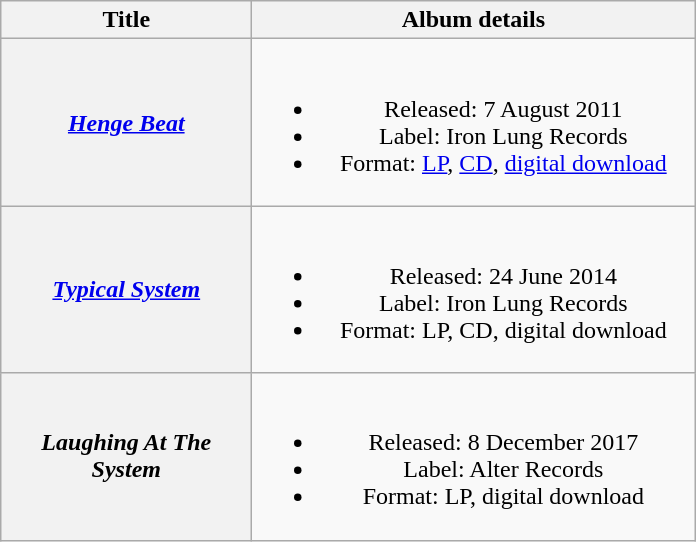<table class="wikitable plainrowheaders" style="text-align:center;" border="1">
<tr>
<th scope="col" style="width:10em;">Title</th>
<th scope="col" style="width:18em;">Album details</th>
</tr>
<tr>
<th scope="row"><em><a href='#'>Henge Beat</a></em></th>
<td><br><ul><li>Released: 7 August 2011</li><li>Label: Iron Lung Records</li><li>Format: <a href='#'>LP</a>, <a href='#'>CD</a>, <a href='#'>digital download</a></li></ul></td>
</tr>
<tr>
<th scope="row"><em><a href='#'>Typical System</a></em></th>
<td><br><ul><li>Released: 24 June 2014</li><li>Label: Iron Lung Records</li><li>Format: LP, CD, digital download</li></ul></td>
</tr>
<tr>
<th scope="row"><em>Laughing At The System</em></th>
<td><br><ul><li>Released: 8 December 2017</li><li>Label: Alter Records</li><li>Format: LP, digital download</li></ul></td>
</tr>
</table>
